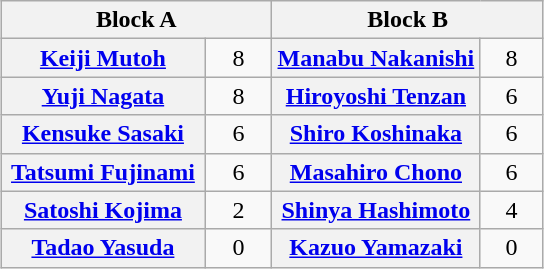<table class="wikitable" style="margin: 1em auto 1em auto;text-align:center">
<tr>
<th colspan="2" style="width:50%">Block A</th>
<th colspan="2" style="width:50%">Block B</th>
</tr>
<tr>
<th><a href='#'>Keiji Mutoh</a></th>
<td style="width:35px">8</td>
<th><a href='#'>Manabu Nakanishi</a></th>
<td style="width:35px">8</td>
</tr>
<tr>
<th><a href='#'>Yuji Nagata</a></th>
<td>8</td>
<th><a href='#'>Hiroyoshi Tenzan</a></th>
<td>6</td>
</tr>
<tr>
<th><a href='#'>Kensuke Sasaki</a></th>
<td>6</td>
<th><a href='#'>Shiro Koshinaka</a></th>
<td>6</td>
</tr>
<tr>
<th><a href='#'>Tatsumi Fujinami</a></th>
<td>6</td>
<th><a href='#'>Masahiro Chono</a></th>
<td>6</td>
</tr>
<tr>
<th><a href='#'>Satoshi Kojima</a></th>
<td>2</td>
<th><a href='#'>Shinya Hashimoto</a></th>
<td>4</td>
</tr>
<tr>
<th><a href='#'>Tadao Yasuda</a></th>
<td>0</td>
<th><a href='#'>Kazuo Yamazaki</a></th>
<td>0</td>
</tr>
</table>
